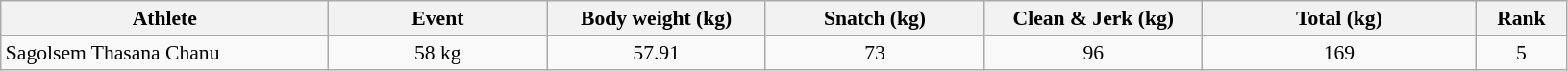<table class = "wikitable" width="86%" style="font-size:90%">
<tr>
<th width="18%">Athlete</th>
<th width="12%">Event</th>
<th width="12%">Body weight (kg)</th>
<th width="12%">Snatch (kg)</th>
<th width="12%">Clean & Jerk (kg)</th>
<th width="15%">Total (kg)</th>
<th width="5%">Rank</th>
</tr>
<tr>
<td>Sagolsem Thasana Chanu</td>
<td align=center>58 kg</td>
<td align=center>57.91</td>
<td align=center>73</td>
<td align=center>96</td>
<td align=center>169</td>
<td align=center>5</td>
</tr>
</table>
